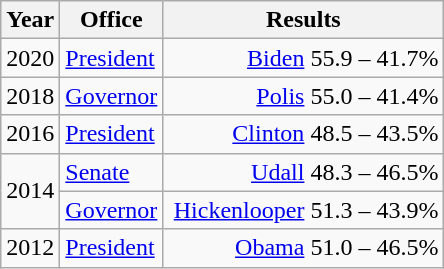<table class=wikitable>
<tr>
<th width="30">Year</th>
<th width="60">Office</th>
<th width="180">Results</th>
</tr>
<tr>
<td>2020</td>
<td><a href='#'>President</a></td>
<td align="right" ><a href='#'>Biden</a> 55.9 – 41.7%</td>
</tr>
<tr>
<td>2018</td>
<td><a href='#'>Governor</a></td>
<td align="right" ><a href='#'>Polis</a> 55.0 – 41.4%</td>
</tr>
<tr>
<td>2016</td>
<td><a href='#'>President</a></td>
<td align="right" ><a href='#'>Clinton</a> 48.5 – 43.5%</td>
</tr>
<tr>
<td rowspan="2">2014</td>
<td><a href='#'>Senate</a></td>
<td align="right" ><a href='#'>Udall</a> 48.3 – 46.5%</td>
</tr>
<tr>
<td><a href='#'>Governor</a></td>
<td align="right" ><a href='#'>Hickenlooper</a> 51.3 – 43.9%</td>
</tr>
<tr>
<td>2012</td>
<td><a href='#'>President</a></td>
<td align="right" ><a href='#'>Obama</a> 51.0 – 46.5%</td>
</tr>
</table>
